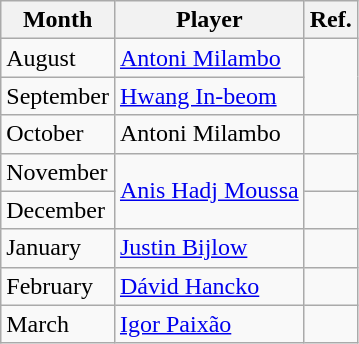<table class="wikitable" style="text-align:left">
<tr>
<th>Month</th>
<th>Player</th>
<th>Ref.</th>
</tr>
<tr>
<td>August</td>
<td> <a href='#'>Antoni Milambo</a></td>
<td rowspan=2></td>
</tr>
<tr>
<td>September</td>
<td> <a href='#'>Hwang In-beom</a></td>
</tr>
<tr>
<td>October</td>
<td> Antoni Milambo</td>
<td></td>
</tr>
<tr>
<td>November</td>
<td rowspan=2> <a href='#'>Anis Hadj Moussa</a></td>
<td></td>
</tr>
<tr>
<td>December</td>
<td></td>
</tr>
<tr>
<td>January</td>
<td> <a href='#'>Justin Bijlow</a></td>
<td></td>
</tr>
<tr>
<td>February</td>
<td> <a href='#'>Dávid Hancko</a></td>
<td></td>
</tr>
<tr>
<td>March</td>
<td> <a href='#'>Igor Paixão</a></td>
<td></td>
</tr>
</table>
